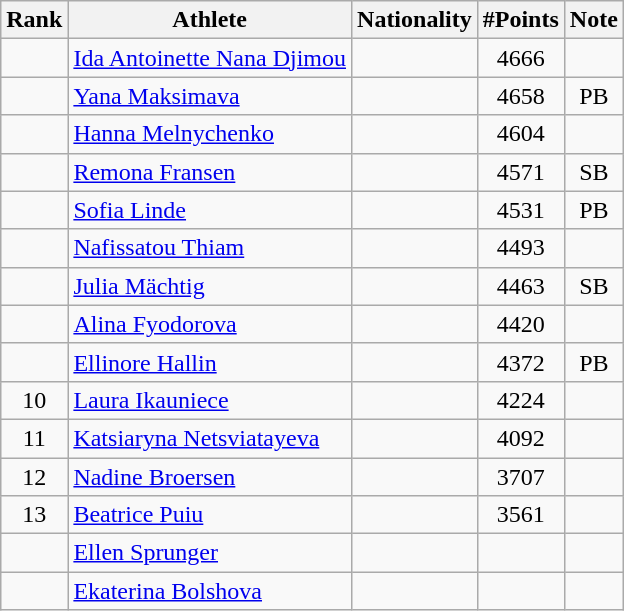<table class="wikitable sortable" style="text-align:center">
<tr>
<th>Rank</th>
<th>Athlete</th>
<th>Nationality</th>
<th>#Points</th>
<th>Note</th>
</tr>
<tr>
<td></td>
<td align=left><a href='#'>Ida Antoinette Nana Djimou</a></td>
<td align=left></td>
<td>4666</td>
<td></td>
</tr>
<tr>
<td></td>
<td align=left><a href='#'>Yana Maksimava</a></td>
<td align=left></td>
<td>4658</td>
<td>PB</td>
</tr>
<tr>
<td></td>
<td align=left><a href='#'>Hanna Melnychenko</a></td>
<td align=left></td>
<td>4604</td>
<td></td>
</tr>
<tr>
<td></td>
<td align=left><a href='#'>Remona Fransen</a></td>
<td align=left></td>
<td>4571</td>
<td>SB</td>
</tr>
<tr>
<td></td>
<td align=left><a href='#'>Sofia Linde</a></td>
<td align=left></td>
<td>4531</td>
<td>PB</td>
</tr>
<tr>
<td></td>
<td align=left><a href='#'>Nafissatou Thiam</a></td>
<td align=left></td>
<td>4493</td>
<td></td>
</tr>
<tr>
<td></td>
<td align=left><a href='#'>Julia Mächtig</a></td>
<td align=left></td>
<td>4463</td>
<td>SB</td>
</tr>
<tr>
<td></td>
<td align=left><a href='#'>Alina Fyodorova</a></td>
<td align=left></td>
<td>4420</td>
<td></td>
</tr>
<tr>
<td></td>
<td align=left><a href='#'>Ellinore Hallin</a></td>
<td align=left></td>
<td>4372</td>
<td>PB</td>
</tr>
<tr>
<td>10</td>
<td align=left><a href='#'>Laura Ikauniece</a></td>
<td align=left></td>
<td>4224</td>
<td></td>
</tr>
<tr>
<td>11</td>
<td align=left><a href='#'>Katsiaryna Netsviatayeva</a></td>
<td align=left></td>
<td>4092</td>
<td></td>
</tr>
<tr>
<td>12</td>
<td align=left><a href='#'>Nadine Broersen</a></td>
<td align=left></td>
<td>3707</td>
<td></td>
</tr>
<tr>
<td>13</td>
<td align=left><a href='#'>Beatrice Puiu</a></td>
<td align=left></td>
<td>3561</td>
<td></td>
</tr>
<tr>
<td></td>
<td align=left><a href='#'>Ellen Sprunger</a></td>
<td align=left></td>
<td></td>
<td></td>
</tr>
<tr>
<td></td>
<td align=left><a href='#'>Ekaterina Bolshova</a></td>
<td align=left></td>
<td></td>
<td></td>
</tr>
</table>
